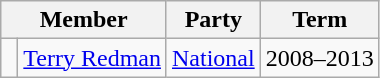<table class="wikitable">
<tr>
<th colspan="2">Member</th>
<th>Party</th>
<th>Term</th>
</tr>
<tr>
<td> </td>
<td><a href='#'>Terry Redman</a></td>
<td><a href='#'>National</a></td>
<td>2008–2013</td>
</tr>
</table>
